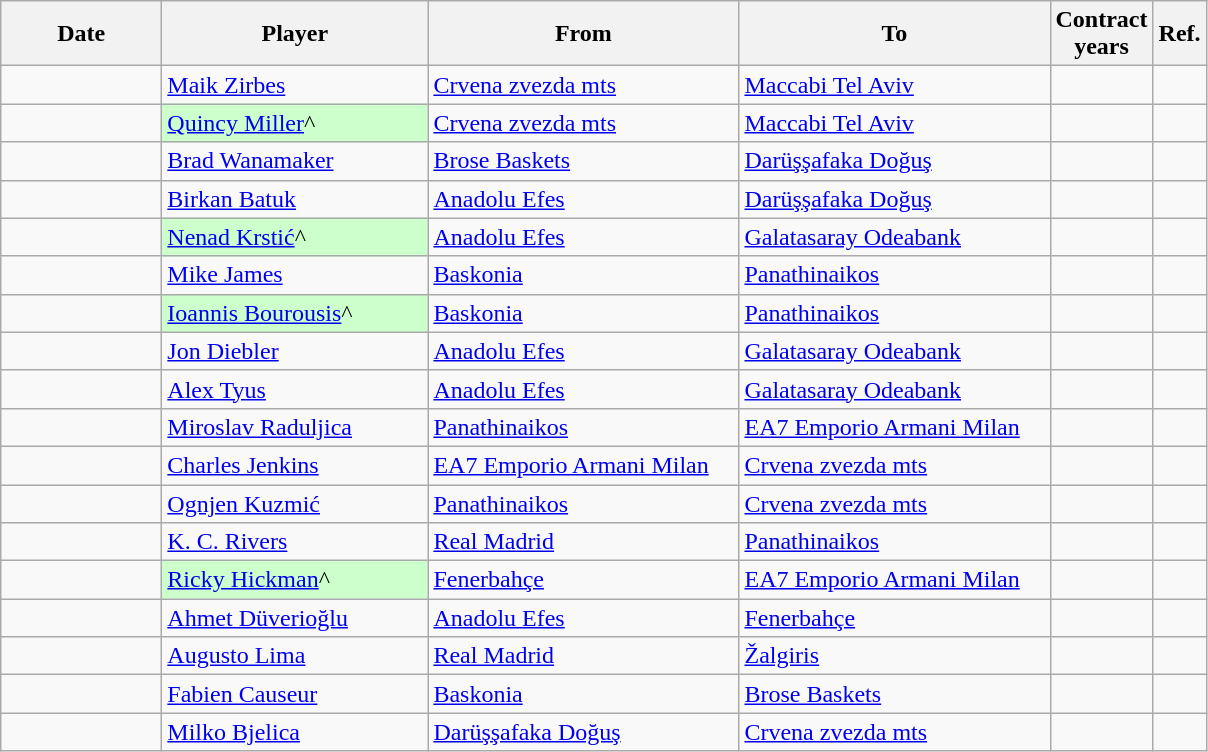<table class="wikitable sortable">
<tr>
<th width=100>Date</th>
<th width=170>Player</th>
<th style="width:200px;">From</th>
<th style="width:200px;">To</th>
<th>Contract<br>years</th>
<th>Ref.</th>
</tr>
<tr>
<td></td>
<td> <a href='#'>Maik Zirbes</a></td>
<td> <a href='#'>Crvena zvezda mts</a></td>
<td> <a href='#'>Maccabi Tel Aviv</a></td>
<td></td>
<td></td>
</tr>
<tr>
<td></td>
<td style=" background:#cfc;"> <a href='#'>Quincy Miller</a>^</td>
<td> <a href='#'>Crvena zvezda mts</a></td>
<td> <a href='#'>Maccabi Tel Aviv</a></td>
<td></td>
<td></td>
</tr>
<tr>
<td></td>
<td> <a href='#'>Brad Wanamaker</a></td>
<td> <a href='#'>Brose Baskets</a></td>
<td> <a href='#'>Darüşşafaka Doğuş</a></td>
<td></td>
<td></td>
</tr>
<tr>
<td></td>
<td> <a href='#'>Birkan Batuk</a></td>
<td> <a href='#'>Anadolu Efes</a></td>
<td> <a href='#'>Darüşşafaka Doğuş</a></td>
<td></td>
<td></td>
</tr>
<tr>
<td></td>
<td style=" background:#cfc;"> <a href='#'>Nenad Krstić</a>^</td>
<td> <a href='#'>Anadolu Efes</a></td>
<td> <a href='#'>Galatasaray Odeabank</a></td>
<td></td>
<td></td>
</tr>
<tr>
<td></td>
<td> <a href='#'>Mike James</a></td>
<td> <a href='#'>Baskonia</a></td>
<td> <a href='#'>Panathinaikos</a></td>
<td></td>
<td></td>
</tr>
<tr>
<td></td>
<td style=" background:#cfc;"> <a href='#'>Ioannis Bourousis</a>^</td>
<td> <a href='#'>Baskonia</a></td>
<td> <a href='#'>Panathinaikos</a></td>
<td></td>
<td></td>
</tr>
<tr>
<td></td>
<td> <a href='#'>Jon Diebler</a></td>
<td> <a href='#'>Anadolu Efes</a></td>
<td> <a href='#'>Galatasaray Odeabank</a></td>
<td></td>
<td></td>
</tr>
<tr>
<td></td>
<td> <a href='#'>Alex Tyus</a></td>
<td> <a href='#'>Anadolu Efes</a></td>
<td> <a href='#'>Galatasaray Odeabank</a></td>
<td></td>
<td></td>
</tr>
<tr>
<td></td>
<td> <a href='#'>Miroslav Raduljica</a></td>
<td> <a href='#'>Panathinaikos</a></td>
<td> <a href='#'>EA7 Emporio Armani Milan</a></td>
<td></td>
<td></td>
</tr>
<tr>
<td></td>
<td> <a href='#'>Charles Jenkins</a></td>
<td> <a href='#'>EA7 Emporio Armani Milan</a></td>
<td> <a href='#'>Crvena zvezda mts</a></td>
<td></td>
<td></td>
</tr>
<tr>
<td></td>
<td> <a href='#'>Ognjen Kuzmić</a></td>
<td> <a href='#'>Panathinaikos</a></td>
<td> <a href='#'>Crvena zvezda mts</a></td>
<td></td>
<td></td>
</tr>
<tr>
<td></td>
<td> <a href='#'>K. C. Rivers</a></td>
<td> <a href='#'>Real Madrid</a></td>
<td> <a href='#'>Panathinaikos</a></td>
<td></td>
<td></td>
</tr>
<tr>
<td></td>
<td style=" background:#cfc;"> <a href='#'>Ricky Hickman</a>^</td>
<td> <a href='#'>Fenerbahçe</a></td>
<td> <a href='#'> EA7 Emporio Armani Milan</a></td>
<td></td>
<td></td>
</tr>
<tr>
<td></td>
<td> <a href='#'>Ahmet Düverioğlu</a></td>
<td> <a href='#'>Anadolu Efes</a></td>
<td> <a href='#'>Fenerbahçe</a></td>
<td></td>
<td></td>
</tr>
<tr>
<td></td>
<td> <a href='#'>Augusto Lima</a></td>
<td> <a href='#'>Real Madrid</a></td>
<td> <a href='#'>Žalgiris</a></td>
<td></td>
<td></td>
</tr>
<tr>
<td></td>
<td> <a href='#'>Fabien Causeur</a></td>
<td> <a href='#'>Baskonia</a></td>
<td> <a href='#'>Brose Baskets</a></td>
<td></td>
<td></td>
</tr>
<tr>
<td></td>
<td> <a href='#'>Milko Bjelica</a></td>
<td> <a href='#'>Darüşşafaka Doğuş</a></td>
<td> <a href='#'>Crvena zvezda mts</a></td>
<td></td>
<td></td>
</tr>
</table>
